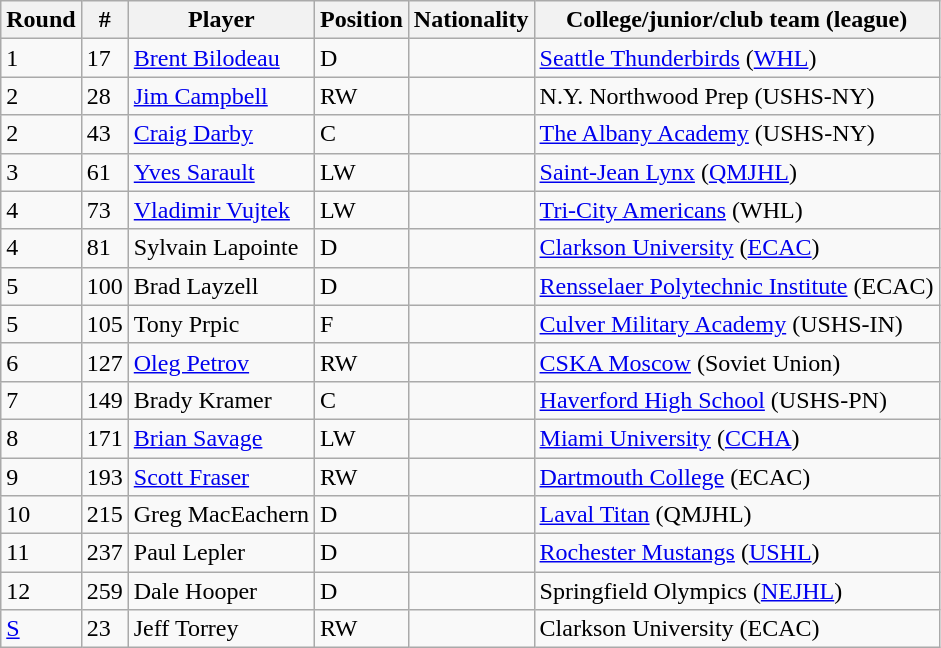<table class="wikitable">
<tr>
<th>Round</th>
<th>#</th>
<th>Player</th>
<th>Position</th>
<th>Nationality</th>
<th>College/junior/club team (league)</th>
</tr>
<tr>
<td>1</td>
<td>17</td>
<td><a href='#'>Brent Bilodeau</a></td>
<td>D</td>
<td></td>
<td><a href='#'>Seattle Thunderbirds</a> (<a href='#'>WHL</a>)</td>
</tr>
<tr>
<td>2</td>
<td>28</td>
<td><a href='#'>Jim Campbell</a></td>
<td>RW</td>
<td></td>
<td>N.Y. Northwood Prep (USHS-NY)</td>
</tr>
<tr>
<td>2</td>
<td>43</td>
<td><a href='#'>Craig Darby</a></td>
<td>C</td>
<td></td>
<td><a href='#'>The Albany Academy</a> (USHS-NY)</td>
</tr>
<tr>
<td>3</td>
<td>61</td>
<td><a href='#'>Yves Sarault</a></td>
<td>LW</td>
<td></td>
<td><a href='#'>Saint-Jean Lynx</a> (<a href='#'>QMJHL</a>)</td>
</tr>
<tr>
<td>4</td>
<td>73</td>
<td><a href='#'>Vladimir Vujtek</a></td>
<td>LW</td>
<td></td>
<td><a href='#'>Tri-City Americans</a> (WHL)</td>
</tr>
<tr>
<td>4</td>
<td>81</td>
<td>Sylvain Lapointe</td>
<td>D</td>
<td></td>
<td><a href='#'>Clarkson University</a> (<a href='#'>ECAC</a>)</td>
</tr>
<tr>
<td>5</td>
<td>100</td>
<td>Brad Layzell</td>
<td>D</td>
<td></td>
<td><a href='#'>Rensselaer Polytechnic Institute</a> (ECAC)</td>
</tr>
<tr>
<td>5</td>
<td>105</td>
<td>Tony Prpic</td>
<td>F</td>
<td></td>
<td><a href='#'>Culver Military Academy</a> (USHS-IN)</td>
</tr>
<tr>
<td>6</td>
<td>127</td>
<td><a href='#'>Oleg Petrov</a></td>
<td>RW</td>
<td></td>
<td><a href='#'>CSKA Moscow</a> (Soviet Union)</td>
</tr>
<tr>
<td>7</td>
<td>149</td>
<td>Brady Kramer</td>
<td>C</td>
<td></td>
<td><a href='#'>Haverford High School</a> (USHS-PN)</td>
</tr>
<tr>
<td>8</td>
<td>171</td>
<td><a href='#'>Brian Savage</a></td>
<td>LW</td>
<td></td>
<td><a href='#'>Miami University</a> (<a href='#'>CCHA</a>)</td>
</tr>
<tr>
<td>9</td>
<td>193</td>
<td><a href='#'>Scott Fraser</a></td>
<td>RW</td>
<td></td>
<td><a href='#'>Dartmouth College</a> (ECAC)</td>
</tr>
<tr>
<td>10</td>
<td>215</td>
<td>Greg MacEachern</td>
<td>D</td>
<td></td>
<td><a href='#'>Laval Titan</a> (QMJHL)</td>
</tr>
<tr>
<td>11</td>
<td>237</td>
<td>Paul Lepler</td>
<td>D</td>
<td></td>
<td><a href='#'>Rochester Mustangs</a> (<a href='#'>USHL</a>)</td>
</tr>
<tr>
<td>12</td>
<td>259</td>
<td>Dale Hooper</td>
<td>D</td>
<td></td>
<td>Springfield Olympics (<a href='#'>NEJHL</a>)</td>
</tr>
<tr>
<td><a href='#'>S</a></td>
<td>23</td>
<td>Jeff Torrey</td>
<td>RW</td>
<td></td>
<td>Clarkson University (ECAC)</td>
</tr>
</table>
